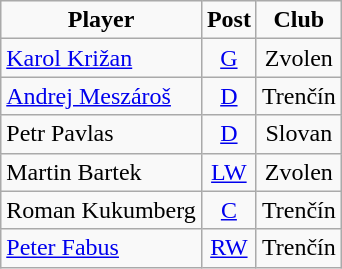<table class="wikitable" style="text-align: center;">
<tr>
<td><strong>Player</strong></td>
<td><strong>Post</strong></td>
<td><strong>Club</strong></td>
</tr>
<tr>
<td align="left"> <a href='#'>Karol Križan</a></td>
<td><a href='#'>G</a></td>
<td>Zvolen</td>
</tr>
<tr>
<td align="left"> <a href='#'>Andrej Meszároš</a></td>
<td><a href='#'>D</a></td>
<td>Trenčín</td>
</tr>
<tr>
<td align="left"> Petr Pavlas</td>
<td><a href='#'>D</a></td>
<td>Slovan</td>
</tr>
<tr>
<td align="left"> Martin Bartek</td>
<td><a href='#'>LW</a></td>
<td>Zvolen</td>
</tr>
<tr>
<td align="left"> Roman Kukumberg</td>
<td><a href='#'>C</a></td>
<td>Trenčín</td>
</tr>
<tr>
<td align="left"> <a href='#'>Peter Fabus</a></td>
<td><a href='#'>RW</a></td>
<td>Trenčín</td>
</tr>
</table>
